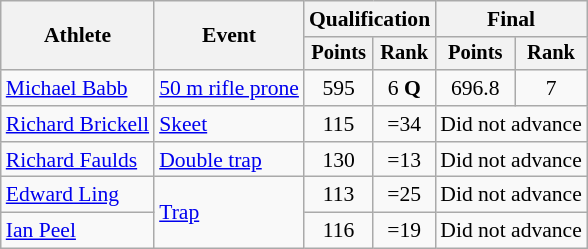<table class="wikitable" style="font-size:90%">
<tr>
<th rowspan="2">Athlete</th>
<th rowspan="2">Event</th>
<th colspan=2>Qualification</th>
<th colspan=2>Final</th>
</tr>
<tr style="font-size:95%">
<th>Points</th>
<th>Rank</th>
<th>Points</th>
<th>Rank</th>
</tr>
<tr align=center>
<td align=left><a href='#'>Michael Babb</a></td>
<td align=left><a href='#'>50 m rifle prone</a></td>
<td>595</td>
<td>6 <strong>Q</strong></td>
<td>696.8</td>
<td>7</td>
</tr>
<tr align=center>
<td align=left><a href='#'>Richard Brickell</a></td>
<td align=left><a href='#'>Skeet</a></td>
<td>115</td>
<td>=34</td>
<td colspan=2>Did not advance</td>
</tr>
<tr align=center>
<td align=left><a href='#'>Richard Faulds</a></td>
<td align=left><a href='#'>Double trap</a></td>
<td>130</td>
<td>=13</td>
<td colspan=2>Did not advance</td>
</tr>
<tr align=center>
<td align=left><a href='#'>Edward Ling</a></td>
<td align=left rowspan=2><a href='#'>Trap</a></td>
<td>113</td>
<td>=25</td>
<td colspan=2>Did not advance</td>
</tr>
<tr align=center>
<td align=left><a href='#'>Ian Peel</a></td>
<td>116</td>
<td>=19</td>
<td colspan=2>Did not advance</td>
</tr>
</table>
